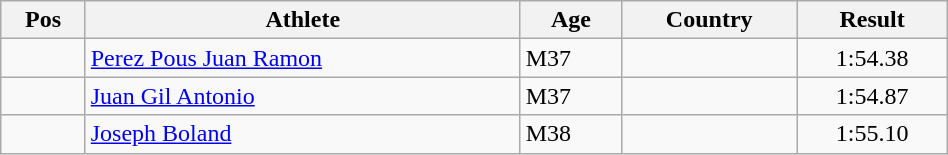<table class="wikitable"  style="text-align:center; width:50%;">
<tr>
<th>Pos</th>
<th>Athlete</th>
<th>Age</th>
<th>Country</th>
<th>Result</th>
</tr>
<tr>
<td align=center></td>
<td align=left><a href='#'>Perez Pous Juan Ramon</a></td>
<td align=left>M37</td>
<td align=left></td>
<td>1:54.38</td>
</tr>
<tr>
<td align=center></td>
<td align=left><a href='#'>Juan Gil Antonio</a></td>
<td align=left>M37</td>
<td align=left></td>
<td>1:54.87</td>
</tr>
<tr>
<td align=center></td>
<td align=left><a href='#'>Joseph Boland</a></td>
<td align=left>M38</td>
<td align=left></td>
<td>1:55.10</td>
</tr>
</table>
